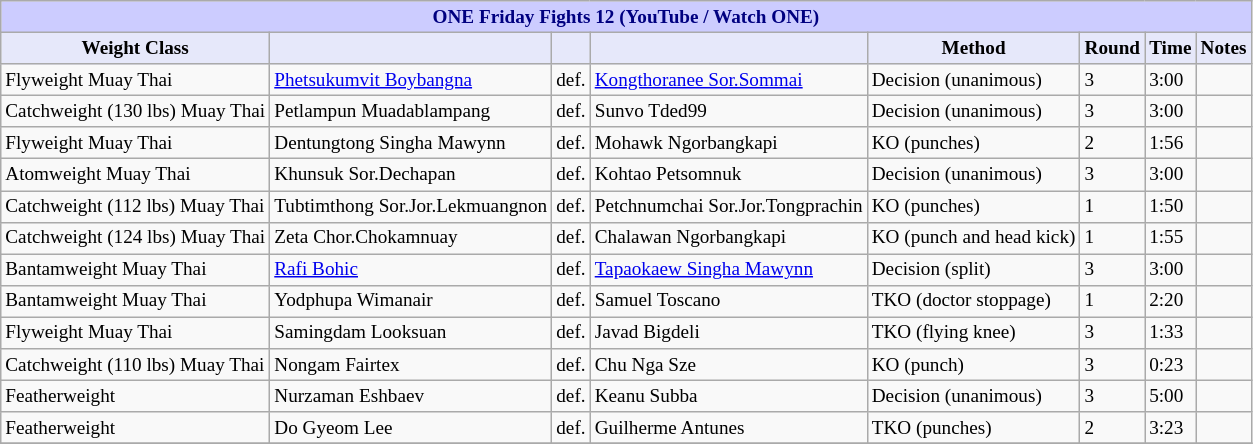<table class="wikitable" style="font-size: 80%;">
<tr>
<th colspan="8" style="background-color: #ccf; color: #000080; text-align: center;"><strong>ONE Friday Fights 12 (YouTube / Watch ONE)</strong></th>
</tr>
<tr>
<th colspan="1" style="background-color: #E6E8FA; color: #000000; text-align: center;">Weight Class</th>
<th colspan="1" style="background-color: #E6E8FA; color: #000000; text-align: center;"></th>
<th colspan="1" style="background-color: #E6E8FA; color: #000000; text-align: center;"></th>
<th colspan="1" style="background-color: #E6E8FA; color: #000000; text-align: center;"></th>
<th colspan="1" style="background-color: #E6E8FA; color: #000000; text-align: center;">Method</th>
<th colspan="1" style="background-color: #E6E8FA; color: #000000; text-align: center;">Round</th>
<th colspan="1" style="background-color: #E6E8FA; color: #000000; text-align: center;">Time</th>
<th colspan="1" style="background-color: #E6E8FA; color: #000000; text-align: center;">Notes</th>
</tr>
<tr>
<td>Flyweight Muay Thai</td>
<td> <a href='#'>Phetsukumvit Boybangna</a></td>
<td>def.</td>
<td> <a href='#'>Kongthoranee Sor.Sommai</a></td>
<td>Decision (unanimous)</td>
<td>3</td>
<td>3:00</td>
<td></td>
</tr>
<tr>
<td>Catchweight (130 lbs) Muay Thai</td>
<td> Petlampun Muadablampang</td>
<td>def.</td>
<td> Sunvo Tded99</td>
<td>Decision (unanimous)</td>
<td>3</td>
<td>3:00</td>
<td></td>
</tr>
<tr>
<td>Flyweight Muay Thai</td>
<td> Dentungtong Singha Mawynn</td>
<td>def.</td>
<td> Mohawk Ngorbangkapi</td>
<td>KO (punches)</td>
<td>2</td>
<td>1:56</td>
<td></td>
</tr>
<tr>
<td>Atomweight Muay Thai</td>
<td> Khunsuk Sor.Dechapan</td>
<td>def.</td>
<td> Kohtao Petsomnuk</td>
<td>Decision (unanimous)</td>
<td>3</td>
<td>3:00</td>
<td></td>
</tr>
<tr>
<td>Catchweight (112 lbs) Muay Thai</td>
<td> Tubtimthong Sor.Jor.Lekmuangnon</td>
<td>def.</td>
<td> Petchnumchai Sor.Jor.Tongprachin</td>
<td>KO (punches)</td>
<td>1</td>
<td>1:50</td>
<td></td>
</tr>
<tr>
<td>Catchweight (124 lbs) Muay Thai</td>
<td> Zeta Chor.Chokamnuay</td>
<td>def.</td>
<td> Chalawan Ngorbangkapi</td>
<td>KO (punch and head kick)</td>
<td>1</td>
<td>1:55</td>
<td></td>
</tr>
<tr>
<td>Bantamweight Muay Thai</td>
<td> <a href='#'>Rafi Bohic</a></td>
<td>def.</td>
<td> <a href='#'>Tapaokaew Singha Mawynn</a></td>
<td>Decision (split)</td>
<td>3</td>
<td>3:00</td>
<td></td>
</tr>
<tr>
<td>Bantamweight Muay Thai</td>
<td> Yodphupa Wimanair</td>
<td>def.</td>
<td> Samuel Toscano</td>
<td>TKO (doctor stoppage)</td>
<td>1</td>
<td>2:20</td>
<td></td>
</tr>
<tr>
<td>Flyweight Muay Thai</td>
<td> Samingdam Looksuan</td>
<td>def.</td>
<td> Javad Bigdeli</td>
<td>TKO (flying knee)</td>
<td>3</td>
<td>1:33</td>
<td></td>
</tr>
<tr>
<td>Catchweight (110 lbs) Muay Thai</td>
<td> Nongam Fairtex</td>
<td>def.</td>
<td> Chu Nga Sze</td>
<td>KO (punch)</td>
<td>3</td>
<td>0:23</td>
<td></td>
</tr>
<tr>
<td>Featherweight</td>
<td> Nurzaman Eshbaev</td>
<td>def.</td>
<td> Keanu Subba</td>
<td>Decision (unanimous)</td>
<td>3</td>
<td>5:00</td>
<td></td>
</tr>
<tr>
<td>Featherweight</td>
<td> Do Gyeom Lee</td>
<td>def.</td>
<td> Guilherme Antunes</td>
<td>TKO (punches)</td>
<td>2</td>
<td>3:23</td>
<td></td>
</tr>
<tr>
</tr>
</table>
